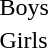<table>
<tr>
<td>Boys</td>
<td></td>
<td></td>
<td></td>
</tr>
<tr>
<td>Girls</td>
<td></td>
<td></td>
<td></td>
</tr>
</table>
